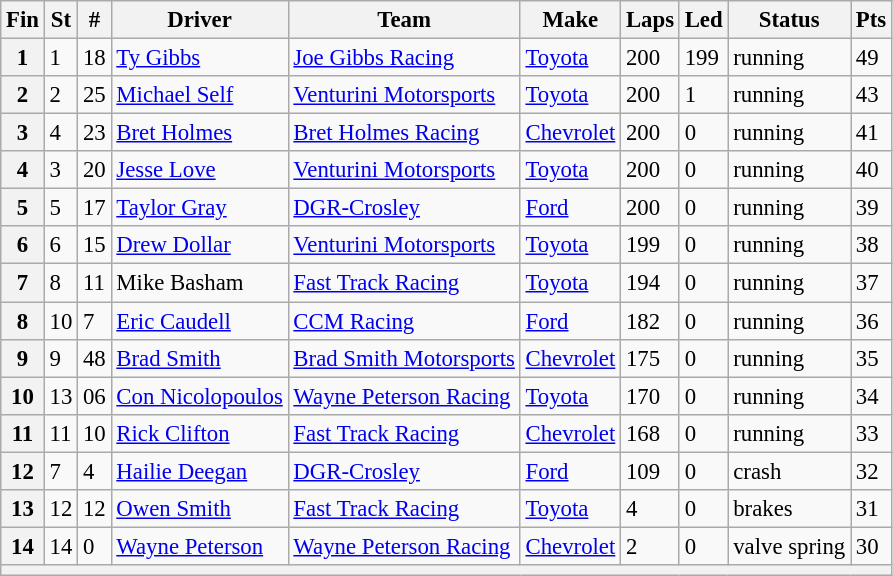<table class="wikitable" style="font-size:95%">
<tr>
<th>Fin</th>
<th>St</th>
<th>#</th>
<th>Driver</th>
<th>Team</th>
<th>Make</th>
<th>Laps</th>
<th>Led</th>
<th>Status</th>
<th>Pts</th>
</tr>
<tr>
<th>1</th>
<td>1</td>
<td>18</td>
<td><a href='#'>Ty Gibbs</a></td>
<td><a href='#'>Joe Gibbs Racing</a></td>
<td><a href='#'>Toyota</a></td>
<td>200</td>
<td>199</td>
<td>running</td>
<td>49</td>
</tr>
<tr>
<th>2</th>
<td>2</td>
<td>25</td>
<td><a href='#'>Michael Self</a></td>
<td><a href='#'>Venturini Motorsports</a></td>
<td><a href='#'>Toyota</a></td>
<td>200</td>
<td>1</td>
<td>running</td>
<td>43</td>
</tr>
<tr>
<th>3</th>
<td>4</td>
<td>23</td>
<td><a href='#'>Bret Holmes</a></td>
<td><a href='#'>Bret Holmes Racing</a></td>
<td><a href='#'>Chevrolet</a></td>
<td>200</td>
<td>0</td>
<td>running</td>
<td>41</td>
</tr>
<tr>
<th>4</th>
<td>3</td>
<td>20</td>
<td><a href='#'>Jesse Love</a></td>
<td><a href='#'>Venturini Motorsports</a></td>
<td><a href='#'>Toyota</a></td>
<td>200</td>
<td>0</td>
<td>running</td>
<td>40</td>
</tr>
<tr>
<th>5</th>
<td>5</td>
<td>17</td>
<td><a href='#'>Taylor Gray</a></td>
<td><a href='#'>DGR-Crosley</a></td>
<td><a href='#'>Ford</a></td>
<td>200</td>
<td>0</td>
<td>running</td>
<td>39</td>
</tr>
<tr>
<th>6</th>
<td>6</td>
<td>15</td>
<td><a href='#'>Drew Dollar</a></td>
<td><a href='#'>Venturini Motorsports</a></td>
<td><a href='#'>Toyota</a></td>
<td>199</td>
<td>0</td>
<td>running</td>
<td>38</td>
</tr>
<tr>
<th>7</th>
<td>8</td>
<td>11</td>
<td>Mike Basham</td>
<td><a href='#'>Fast Track Racing</a></td>
<td><a href='#'>Toyota</a></td>
<td>194</td>
<td>0</td>
<td>running</td>
<td>37</td>
</tr>
<tr>
<th>8</th>
<td>10</td>
<td>7</td>
<td><a href='#'>Eric Caudell</a></td>
<td><a href='#'>CCM Racing</a></td>
<td><a href='#'>Ford</a></td>
<td>182</td>
<td>0</td>
<td>running</td>
<td>36</td>
</tr>
<tr>
<th>9</th>
<td>9</td>
<td>48</td>
<td><a href='#'>Brad Smith</a></td>
<td><a href='#'>Brad Smith Motorsports</a></td>
<td><a href='#'>Chevrolet</a></td>
<td>175</td>
<td>0</td>
<td>running</td>
<td>35</td>
</tr>
<tr>
<th>10</th>
<td>13</td>
<td>06</td>
<td><a href='#'>Con Nicolopoulos</a></td>
<td><a href='#'>Wayne Peterson Racing</a></td>
<td><a href='#'>Toyota</a></td>
<td>170</td>
<td>0</td>
<td>running</td>
<td>34</td>
</tr>
<tr>
<th>11</th>
<td>11</td>
<td>10</td>
<td><a href='#'>Rick Clifton</a></td>
<td><a href='#'>Fast Track Racing</a></td>
<td><a href='#'>Chevrolet</a></td>
<td>168</td>
<td>0</td>
<td>running</td>
<td>33</td>
</tr>
<tr>
<th>12</th>
<td>7</td>
<td>4</td>
<td><a href='#'>Hailie Deegan</a></td>
<td><a href='#'>DGR-Crosley</a></td>
<td><a href='#'>Ford</a></td>
<td>109</td>
<td>0</td>
<td>crash</td>
<td>32</td>
</tr>
<tr>
<th>13</th>
<td>12</td>
<td>12</td>
<td><a href='#'>Owen Smith</a></td>
<td><a href='#'>Fast Track Racing</a></td>
<td><a href='#'>Toyota</a></td>
<td>4</td>
<td>0</td>
<td>brakes</td>
<td>31</td>
</tr>
<tr>
<th>14</th>
<td>14</td>
<td>0</td>
<td><a href='#'>Wayne Peterson</a></td>
<td><a href='#'>Wayne Peterson Racing</a></td>
<td><a href='#'>Chevrolet</a></td>
<td>2</td>
<td>0</td>
<td>valve spring</td>
<td>30</td>
</tr>
<tr>
<th colspan="10"></th>
</tr>
</table>
